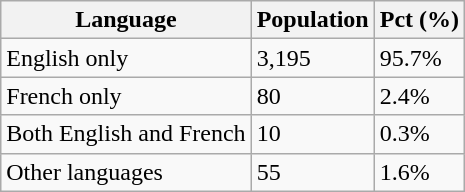<table class="wikitable">
<tr>
<th>Language</th>
<th>Population</th>
<th>Pct (%)</th>
</tr>
<tr>
<td>English only</td>
<td>3,195</td>
<td>95.7%</td>
</tr>
<tr>
<td>French only</td>
<td>80</td>
<td>2.4%</td>
</tr>
<tr>
<td>Both English and French</td>
<td>10</td>
<td>0.3%</td>
</tr>
<tr>
<td>Other languages</td>
<td>55</td>
<td>1.6%</td>
</tr>
</table>
